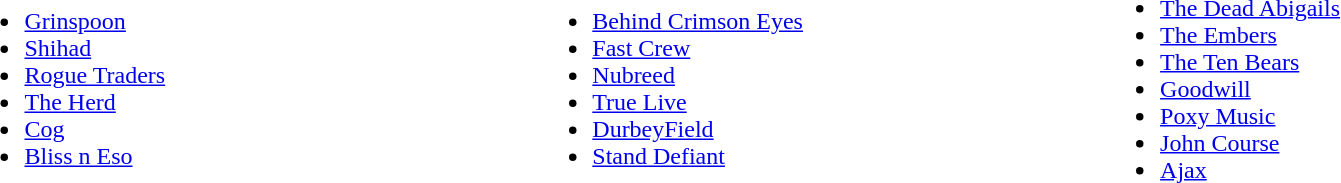<table width=90%|>
<tr>
<td width=33%><br><ul><li><a href='#'>Grinspoon</a></li><li><a href='#'>Shihad</a></li><li><a href='#'>Rogue Traders</a></li><li><a href='#'>The Herd</a></li><li><a href='#'>Cog</a></li><li><a href='#'>Bliss n Eso</a></li></ul></td>
<td width=33%><br><ul><li><a href='#'>Behind Crimson Eyes</a></li><li><a href='#'>Fast Crew</a></li><li><a href='#'>Nubreed</a></li><li><a href='#'>True Live</a></li><li><a href='#'>DurbeyField</a></li><li><a href='#'>Stand Defiant</a></li></ul></td>
<td width=33%><br><ul><li><a href='#'>The Dead Abigails</a></li><li><a href='#'>The Embers</a></li><li><a href='#'>The Ten Bears</a></li><li><a href='#'>Goodwill</a></li><li><a href='#'>Poxy Music</a></li><li><a href='#'>John Course</a></li><li><a href='#'>Ajax</a></li></ul></td>
</tr>
</table>
